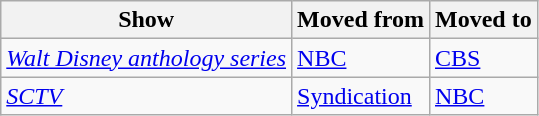<table class="wikitable sortable">
<tr>
<th>Show</th>
<th>Moved from</th>
<th>Moved to</th>
</tr>
<tr>
<td><em><a href='#'>Walt Disney anthology series</a></em></td>
<td><a href='#'>NBC</a></td>
<td><a href='#'>CBS</a></td>
</tr>
<tr>
<td><em><a href='#'>SCTV</a></em></td>
<td><a href='#'>Syndication</a></td>
<td><a href='#'>NBC</a></td>
</tr>
</table>
